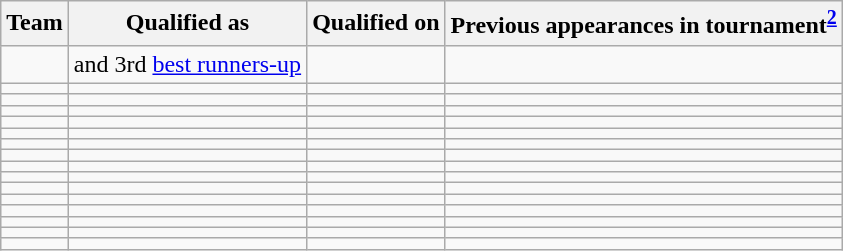<table class="wikitable sortable" style="text-align:left;">
<tr>
<th>Team</th>
<th>Qualified as</th>
<th>Qualified on</th>
<th>Previous appearances in tournament<sup><a href='#'>2</a></sup></th>
</tr>
<tr>
<td></td>
<td> and 3rd <a href='#'>best runners-up</a></td>
<td></td>
<td></td>
</tr>
<tr>
<td></td>
<td></td>
<td></td>
<td></td>
</tr>
<tr>
<td></td>
<td></td>
<td></td>
<td></td>
</tr>
<tr>
<td></td>
<td></td>
<td></td>
<td></td>
</tr>
<tr>
<td></td>
<td></td>
<td></td>
<td></td>
</tr>
<tr>
<td></td>
<td></td>
<td></td>
<td></td>
</tr>
<tr>
<td></td>
<td></td>
<td></td>
<td></td>
</tr>
<tr>
<td></td>
<td></td>
<td></td>
<td></td>
</tr>
<tr>
<td></td>
<td></td>
<td></td>
<td></td>
</tr>
<tr>
<td></td>
<td></td>
<td></td>
<td></td>
</tr>
<tr>
<td></td>
<td></td>
<td></td>
<td></td>
</tr>
<tr>
<td></td>
<td></td>
<td></td>
<td></td>
</tr>
<tr>
<td></td>
<td></td>
<td></td>
<td></td>
</tr>
<tr>
<td></td>
<td></td>
<td></td>
<td></td>
</tr>
<tr>
<td></td>
<td></td>
<td></td>
<td></td>
</tr>
<tr>
<td></td>
<td></td>
<td> </td>
<td></td>
</tr>
</table>
